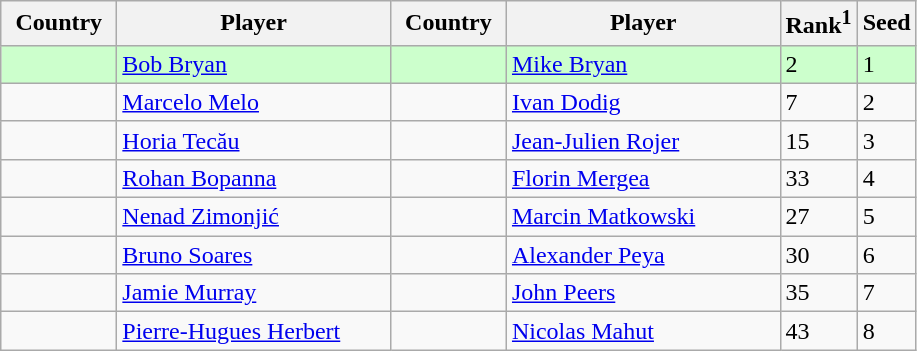<table class="sortable wikitable">
<tr>
<th width="70">Country</th>
<th width="175">Player</th>
<th width="70">Country</th>
<th width="175">Player</th>
<th>Rank<sup>1</sup></th>
<th>Seed</th>
</tr>
<tr style="background:#cfc;">
<td></td>
<td><a href='#'>Bob Bryan</a></td>
<td></td>
<td><a href='#'>Mike Bryan</a></td>
<td>2</td>
<td>1</td>
</tr>
<tr>
<td></td>
<td><a href='#'>Marcelo Melo</a></td>
<td></td>
<td><a href='#'>Ivan Dodig</a></td>
<td>7</td>
<td>2</td>
</tr>
<tr>
<td></td>
<td><a href='#'>Horia Tecău</a></td>
<td></td>
<td><a href='#'>Jean-Julien Rojer</a></td>
<td>15</td>
<td>3</td>
</tr>
<tr>
<td></td>
<td><a href='#'>Rohan Bopanna</a></td>
<td></td>
<td><a href='#'>Florin Mergea</a></td>
<td>33</td>
<td>4</td>
</tr>
<tr>
<td></td>
<td><a href='#'>Nenad Zimonjić</a></td>
<td></td>
<td><a href='#'>Marcin Matkowski</a></td>
<td>27</td>
<td>5</td>
</tr>
<tr>
<td></td>
<td><a href='#'>Bruno Soares</a></td>
<td></td>
<td><a href='#'>Alexander Peya</a></td>
<td>30</td>
<td>6</td>
</tr>
<tr>
<td></td>
<td><a href='#'>Jamie Murray</a></td>
<td></td>
<td><a href='#'>John Peers</a></td>
<td>35</td>
<td>7</td>
</tr>
<tr>
<td></td>
<td><a href='#'>Pierre-Hugues Herbert</a></td>
<td></td>
<td><a href='#'>Nicolas Mahut</a></td>
<td>43</td>
<td>8</td>
</tr>
</table>
